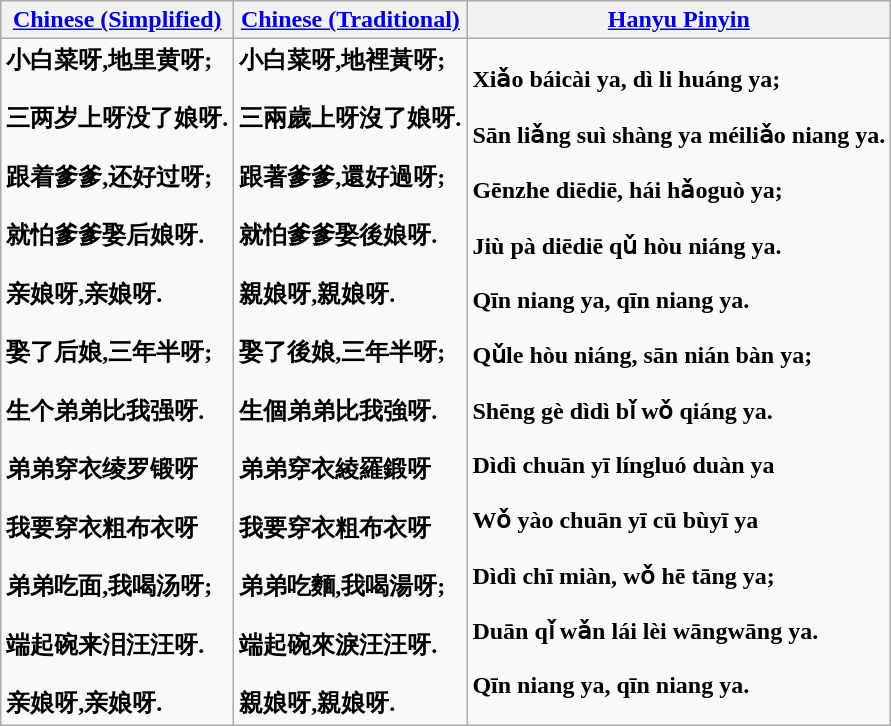<table class="wikitable">
<tr>
<th><strong><a href='#'>Chinese (Simplified)</a></strong></th>
<th><strong><a href='#'>Chinese (Traditional)</a></strong></th>
<th><strong><a href='#'>Hanyu Pinyin</a></strong></th>
</tr>
<tr>
<td><strong>小白菜呀,地里黄呀;<br></strong><br><strong>三两岁上呀没了娘呀.<br></strong><br><strong>跟着爹爹,还好过呀;<br></strong><br><strong>就怕爹爹娶后娘呀.<br></strong><br><strong>亲娘呀,亲娘呀.<br></strong><br><strong>娶了后娘,三年半呀;<br></strong><br><strong>生个弟弟比我强呀.<br></strong><br><strong>弟弟穿衣绫罗锻呀<br></strong><br><strong>我要穿衣粗布衣呀<br></strong><br><strong>弟弟吃面,我喝汤呀;<br></strong><br><strong>端起碗来泪汪汪呀.<br></strong><br><strong>亲娘呀,亲娘呀.<br></strong></td>
<td><strong>小白菜呀,地裡黃呀;<br></strong><br><strong>三兩歲上呀沒了娘呀.<br></strong><br><strong>跟著爹爹,還好過呀;<br></strong><br><strong>就怕爹爹娶後娘呀.<br></strong><br><strong>親娘呀,親娘呀.<br></strong><br><strong>娶了後娘,三年半呀;<br></strong><br><strong>生個弟弟比我強呀.<br></strong><br><strong>弟弟穿衣綾羅鍛呀<br></strong><br><strong>我要穿衣粗布衣呀<br></strong><br><strong>弟弟吃麵,我喝湯呀;<br></strong><br><strong>端起碗來淚汪汪呀.<br></strong><br><strong>親娘呀,親娘呀.<br></strong></td>
<td><strong>Xiǎo báicài ya, dì li huáng ya;<br></strong><br><strong>Sān liǎng suì shàng ya méiliǎo niang ya.<br></strong><br><strong>Gēnzhe diēdiē, hái hǎoguò ya;<br></strong><br><strong>Jiù pà diēdiē qǔ hòu niáng ya.<br></strong><br><strong>Qīn niang ya, qīn niang ya.<br></strong><br><strong>Qǔle hòu niáng, sān nián bàn ya;<br></strong><br><strong>Shēng gè dìdì bǐ wǒ qiáng ya.<br></strong><br><strong>Dìdì chuān yī língluó duàn ya <br></strong><br><strong>Wǒ yào chuān yī cū bùyī ya <br></strong><br><strong>Dìdì chī miàn, wǒ hē tāng ya;<br></strong><br><strong>Duān qǐ wǎn lái lèi wāngwāng ya.<br></strong><br><strong>Qīn niang ya, qīn niang ya.<br></strong></td>
</tr>
</table>
